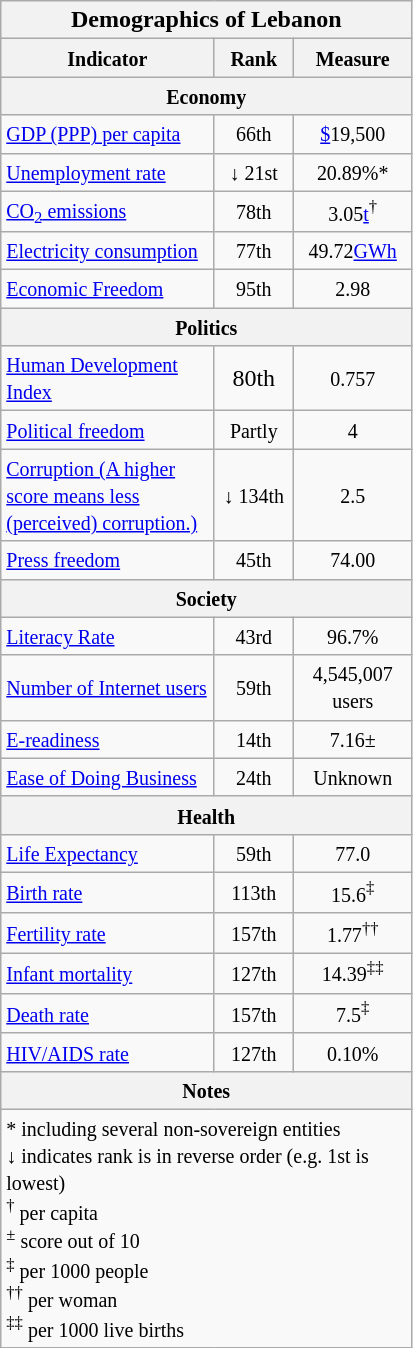<table class="wikitable floatright"  style="width:275px;">
<tr>
<th colspan=3><strong>Demographics of Lebanon</strong> </th>
</tr>
<tr>
<th style="width:150px;"><small>Indicator</small></th>
<th style="width:50px;"><small>Rank</small></th>
<th style="width:75px;"><small>Measure</small></th>
</tr>
<tr>
<th colspan=3><small>Economy</small></th>
</tr>
<tr>
<td><small><a href='#'>GDP (PPP) per capita</a></small></td>
<td style="text-align:center;"><small>66th</small></td>
<td style="text-align:center;"><small><a href='#'>$</a>19,500</small></td>
</tr>
<tr>
<td><small><a href='#'>Unemployment rate</a></small></td>
<td style="text-align:center;"><small>↓ 21st</small></td>
<td style="text-align:center;"><small>20.89%*</small></td>
</tr>
<tr>
<td><small><a href='#'>CO<sub>2</sub> emissions</a></small></td>
<td style="text-align:center;"><small>78th</small></td>
<td style="text-align:center;"><small>3.05<a href='#'>t</a><sup>†</sup></small></td>
</tr>
<tr>
<td><small><a href='#'>Electricity consumption</a></small></td>
<td style="text-align:center;"><small>77th</small></td>
<td style="text-align:center;"><small>49.72<a href='#'>GWh</a></small></td>
</tr>
<tr>
<td><small><a href='#'>Economic Freedom</a></small></td>
<td style="text-align:center;"><small>95th</small></td>
<td style="text-align:center;"><small>2.98</small></td>
</tr>
<tr>
<th colspan=3><small>Politics</small></th>
</tr>
<tr>
<td><small><a href='#'>Human Development Index</a></small></td>
<td style="text-align:center;">80th</td>
<td style="text-align:center;"><small>0.757</small></td>
</tr>
<tr>
<td><small><a href='#'>Political freedom</a></small></td>
<td style="text-align:center;"><small>Partly</small></td>
<td style="text-align:center;"><small>4</small></td>
</tr>
<tr>
<td><small><a href='#'>Corruption (A higher score means less (perceived) corruption.)</a></small></td>
<td style="text-align:center;"><small>↓ 134th</small></td>
<td style="text-align:center;"><small>2.5</small></td>
</tr>
<tr>
<td><small><a href='#'>Press freedom</a></small></td>
<td style="text-align:center;"><small>45th</small></td>
<td style="text-align:center;"><small>74.00</small></td>
</tr>
<tr>
<th colspan=3><small>Society</small></th>
</tr>
<tr>
<td><small><a href='#'>Literacy Rate</a></small></td>
<td style="text-align:center;"><small>43rd</small></td>
<td style="text-align:center;"><small>96.7%</small></td>
</tr>
<tr>
<td><small><a href='#'>Number of Internet users</a></small></td>
<td style="text-align:center;"><small>59th</small></td>
<td style="text-align:center;"><small>4,545,007 users</small></td>
</tr>
<tr>
<td><small><a href='#'>E-readiness</a></small></td>
<td style="text-align:center;"><small>14th</small></td>
<td style="text-align:center;"><small>7.16±</small></td>
</tr>
<tr>
<td><small><a href='#'>Ease of Doing Business</a></small></td>
<td style="text-align:center;"><small>24th</small></td>
<td style="text-align:center;"><small>Unknown</small></td>
</tr>
<tr>
<th colspan=3><small>Health</small></th>
</tr>
<tr>
<td><small><a href='#'>Life Expectancy</a></small></td>
<td style="text-align:center;"><small>59th</small></td>
<td style="text-align:center;"><small>77.0</small></td>
</tr>
<tr>
<td><small><a href='#'>Birth rate</a></small></td>
<td style="text-align:center;"><small>113th</small></td>
<td style="text-align:center;"><small>15.6<sup>‡</sup></small></td>
</tr>
<tr>
<td><small><a href='#'>Fertility rate</a></small></td>
<td style="text-align:center;"><small>157th</small></td>
<td style="text-align:center;"><small>1.77<sup>††</sup></small></td>
</tr>
<tr>
<td><small><a href='#'>Infant mortality</a></small></td>
<td style="text-align:center;"><small>127th</small></td>
<td style="text-align:center;"><small>14.39<sup>‡‡</sup></small></td>
</tr>
<tr>
<td><small><a href='#'>Death rate</a></small></td>
<td style="text-align:center;"><small>157th</small></td>
<td style="text-align:center;"><small>7.5<sup>‡</sup></small></td>
</tr>
<tr>
<td><small><a href='#'>HIV/AIDS rate</a></small></td>
<td style="text-align:center;"><small>127th</small></td>
<td style="text-align:center;"><small>0.10%</small></td>
</tr>
<tr>
<th colspan=3><small>Notes</small></th>
</tr>
<tr>
<td colspan=3><small>* including several non-sovereign entities <br> ↓ indicates rank is in reverse order (e.g. 1st is lowest)<br><sup>†</sup> per capita <br><sup>±</sup> score out of 10<br><sup>‡</sup> per 1000 people<br><sup>††</sup> per woman<br><sup>‡‡</sup> per 1000 live births</small></td>
</tr>
</table>
